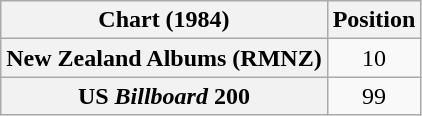<table class="wikitable plainrowheaders" style="text-align:center">
<tr>
<th scope="col">Chart (1984)</th>
<th scope="col">Position</th>
</tr>
<tr>
<th scope="row">New Zealand Albums (RMNZ)</th>
<td>10</td>
</tr>
<tr>
<th scope="row">US <em>Billboard</em> 200</th>
<td>99</td>
</tr>
</table>
